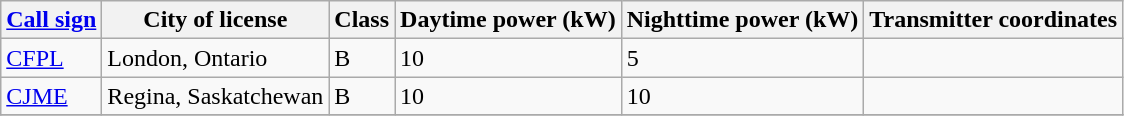<table class="wikitable sortable">
<tr>
<th><a href='#'>Call sign</a></th>
<th>City of license</th>
<th>Class</th>
<th>Daytime power (kW)</th>
<th>Nighttime power (kW)</th>
<th>Transmitter coordinates</th>
</tr>
<tr>
<td><a href='#'>CFPL</a></td>
<td>London, Ontario</td>
<td>B</td>
<td>10</td>
<td>5</td>
<td></td>
</tr>
<tr>
<td><a href='#'>CJME</a></td>
<td>Regina, Saskatchewan</td>
<td>B</td>
<td>10</td>
<td>10</td>
<td></td>
</tr>
<tr>
</tr>
</table>
